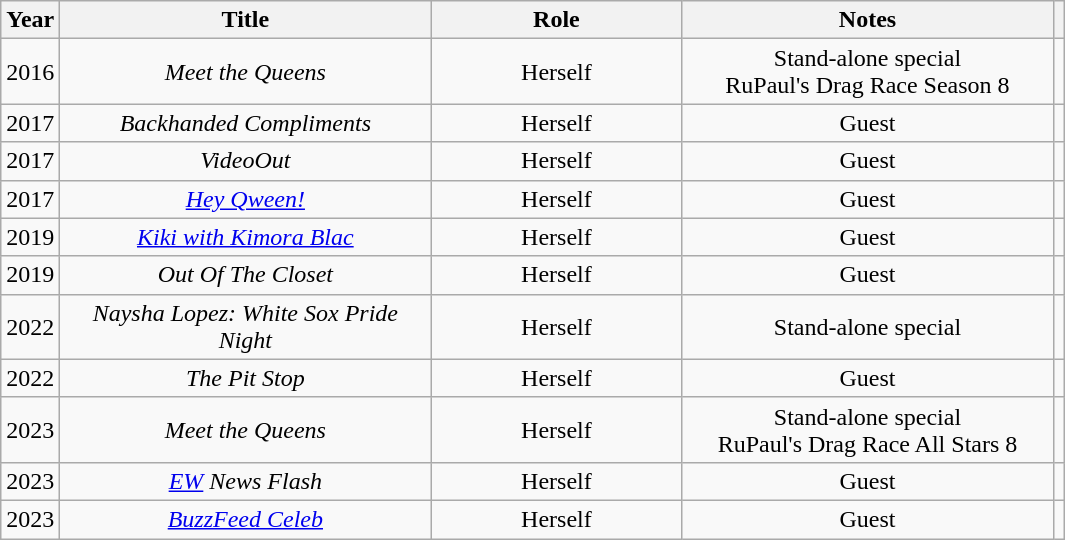<table class="wikitable plainrowheaders" style="text-align:center;">
<tr>
<th scope="col">Year</th>
<th scope="col" style="width: 15em; class="unsortable">Title</th>
<th scope="col" style="width: 10em; class="unsortable">Role</th>
<th scope="col" style="width: 15em; class="unsortable">Notes</th>
<th scope="col" class="unsortable"></th>
</tr>
<tr>
<td>2016</td>
<td><em>Meet the Queens</em></td>
<td>Herself</td>
<td>Stand-alone special<br> RuPaul's Drag Race Season 8</td>
<td></td>
</tr>
<tr>
<td>2017</td>
<td><em>Backhanded Compliments</em></td>
<td>Herself</td>
<td>Guest</td>
<td style="text-align: center;"></td>
</tr>
<tr>
<td>2017</td>
<td><em>VideoOut</em></td>
<td>Herself</td>
<td>Guest</td>
<td style="text-align: center;"></td>
</tr>
<tr>
<td>2017</td>
<td><em><a href='#'>Hey Qween!</a></em></td>
<td>Herself</td>
<td>Guest</td>
<td style="text-align: center;"></td>
</tr>
<tr>
<td>2019</td>
<td><em><a href='#'>Kiki with Kimora Blac</a></em></td>
<td>Herself</td>
<td>Guest</td>
<td style="text-align: center;"></td>
</tr>
<tr>
<td>2019</td>
<td><em>Out Of The Closet</em></td>
<td>Herself</td>
<td>Guest</td>
<td style="text-align: center;"></td>
</tr>
<tr>
<td>2022</td>
<td><em>Naysha Lopez: White Sox Pride Night</em></td>
<td>Herself</td>
<td>Stand-alone special</td>
<td style="text-align: center;"></td>
</tr>
<tr>
<td>2022</td>
<td><em>The Pit Stop</em></td>
<td>Herself</td>
<td>Guest</td>
<td style="text-align: center;"></td>
</tr>
<tr>
<td>2023</td>
<td><em>Meet the Queens</em></td>
<td>Herself</td>
<td>Stand-alone special<br> RuPaul's Drag Race All Stars 8</td>
<td></td>
</tr>
<tr>
<td>2023</td>
<td><em><a href='#'>EW</a> News Flash</em></td>
<td>Herself</td>
<td>Guest</td>
<td></td>
</tr>
<tr>
<td>2023</td>
<td><em><a href='#'>BuzzFeed Celeb</a></em></td>
<td>Herself</td>
<td>Guest</td>
<td></td>
</tr>
</table>
